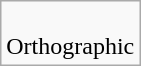<table class=wikitable>
<tr align=center>
<td><br>Orthographic</td>
</tr>
</table>
